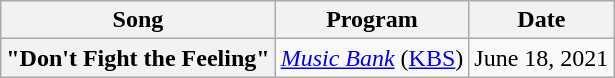<table class="wikitable plainrowheaders" style="text-align:center;">
<tr>
<th scope="col">Song</th>
<th scope="col">Program</th>
<th scope="col">Date</th>
</tr>
<tr>
<th scope="row">"Don't Fight the Feeling"</th>
<td><a href='#'><em>Music Bank</em></a> (<a href='#'>KBS</a>)</td>
<td>June 18, 2021</td>
</tr>
</table>
